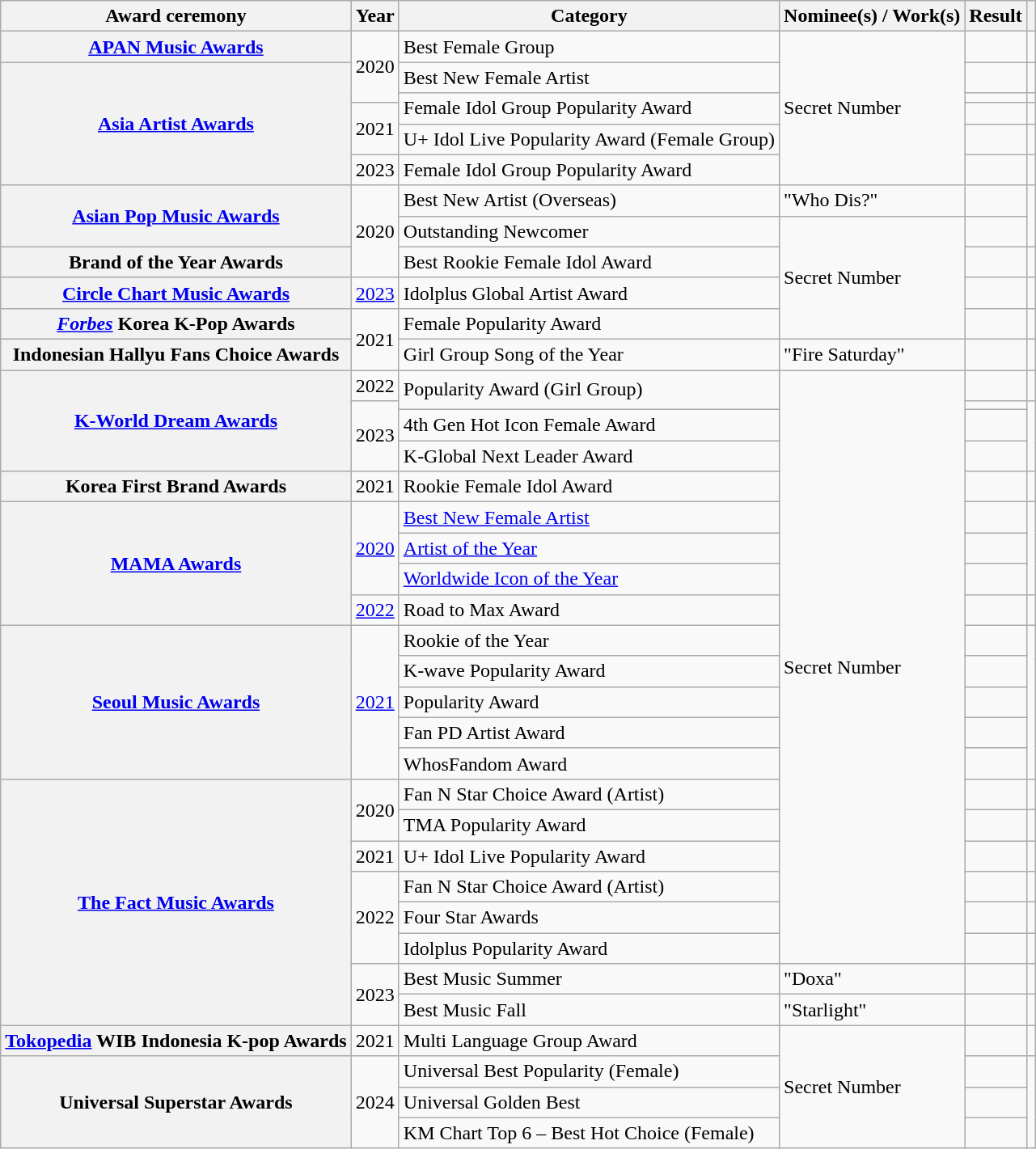<table class="wikitable plainrowheaders sortable">
<tr>
<th scope="col">Award ceremony</th>
<th scope="col">Year</th>
<th scope="col">Category</th>
<th scope="col">Nominee(s) / Work(s)</th>
<th scope="col">Result</th>
<th scope="col" class="unsortable"></th>
</tr>
<tr>
<th scope="row"><a href='#'>APAN Music Awards</a></th>
<td rowspan="3" style="text-align:center">2020</td>
<td>Best Female Group</td>
<td rowspan="6">Secret Number</td>
<td></td>
<td style="text-align:center"></td>
</tr>
<tr>
<th scope="row" rowspan="5"><a href='#'>Asia Artist Awards</a></th>
<td>Best New Female Artist</td>
<td></td>
<td style="text-align:center"></td>
</tr>
<tr>
<td rowspan="2">Female Idol Group Popularity Award</td>
<td></td>
<td style="text-align:center"></td>
</tr>
<tr>
<td rowspan="2" style="text-align:center">2021</td>
<td></td>
<td style="text-align:center"></td>
</tr>
<tr>
<td>U+ Idol Live Popularity Award  (Female Group)</td>
<td></td>
<td style="text-align:center"></td>
</tr>
<tr>
<td style="text-align:center">2023</td>
<td>Female Idol Group Popularity Award</td>
<td></td>
<td style="text-align:center"></td>
</tr>
<tr>
<th scope="row" rowspan="2"><a href='#'>Asian Pop Music Awards</a></th>
<td rowspan="3" style="text-align:center">2020</td>
<td>Best New Artist (Overseas)</td>
<td>"Who Dis?"</td>
<td></td>
<td rowspan="2" style="text-align:center"></td>
</tr>
<tr>
<td>Outstanding Newcomer</td>
<td rowspan="4">Secret Number</td>
<td></td>
</tr>
<tr>
<th scope="row">Brand of the Year Awards</th>
<td>Best Rookie Female Idol Award</td>
<td></td>
<td style="text-align:center"></td>
</tr>
<tr>
<th scope="row"><a href='#'>Circle Chart Music Awards</a></th>
<td style="text-align:center"><a href='#'>2023</a></td>
<td>Idolplus Global Artist Award</td>
<td></td>
<td style="text-align:center"></td>
</tr>
<tr>
<th scope="row"><em><a href='#'>Forbes</a></em> Korea K-Pop Awards</th>
<td rowspan="2" style="text-align:center">2021</td>
<td>Female Popularity Award</td>
<td></td>
<td style="text-align:center"></td>
</tr>
<tr>
<th scope="row">Indonesian Hallyu Fans Choice Awards</th>
<td>Girl Group Song of the Year</td>
<td>"Fire Saturday"</td>
<td></td>
<td style="text-align:center"></td>
</tr>
<tr>
<th scope="row" rowspan="4"><a href='#'>K-World Dream Awards</a></th>
<td style="text-align:center">2022</td>
<td rowspan="2">Popularity Award (Girl Group)</td>
<td rowspan="20">Secret Number</td>
<td></td>
<td style="text-align:center"></td>
</tr>
<tr>
<td rowspan="3" style="text-align:center">2023</td>
<td></td>
<td rowspan="3" style="text-align:center"></td>
</tr>
<tr>
<td>4th Gen Hot Icon Female Award</td>
<td></td>
</tr>
<tr>
<td>K-Global Next Leader Award</td>
<td></td>
</tr>
<tr>
<th scope="row">Korea First Brand Awards</th>
<td style="text-align:center">2021</td>
<td>Rookie Female Idol Award</td>
<td></td>
<td style="text-align:center"></td>
</tr>
<tr>
<th scope="row" rowspan="4"><a href='#'>MAMA Awards</a></th>
<td rowspan="3" style="text-align:center"><a href='#'>2020</a></td>
<td><a href='#'>Best New Female Artist</a></td>
<td></td>
<td rowspan="3" style="text-align:center"></td>
</tr>
<tr>
<td><a href='#'>Artist of the Year</a></td>
<td></td>
</tr>
<tr>
<td><a href='#'>Worldwide Icon of the Year</a></td>
<td></td>
</tr>
<tr>
<td style="text-align:center"><a href='#'>2022</a></td>
<td>Road to Max Award</td>
<td></td>
<td style="text-align:center"></td>
</tr>
<tr>
<th scope="row" rowspan="5"><a href='#'>Seoul Music Awards</a></th>
<td rowspan="5" style="text-align:center"><a href='#'>2021</a></td>
<td>Rookie of the Year</td>
<td></td>
<td rowspan="5" style="text-align:center"></td>
</tr>
<tr>
<td>K-wave Popularity Award</td>
<td></td>
</tr>
<tr>
<td>Popularity Award</td>
<td></td>
</tr>
<tr>
<td>Fan PD Artist Award</td>
<td></td>
</tr>
<tr>
<td>WhosFandom Award</td>
<td></td>
</tr>
<tr>
<th scope="row" rowspan="8"><a href='#'>The Fact Music Awards</a></th>
<td rowspan="2" style="text-align:center">2020</td>
<td>Fan N Star Choice Award (Artist)</td>
<td></td>
<td style="text-align:center"></td>
</tr>
<tr>
<td>TMA Popularity Award</td>
<td></td>
<td style="text-align:center"></td>
</tr>
<tr>
<td style="text-align:center">2021</td>
<td>U+ Idol Live Popularity Award</td>
<td></td>
<td style="text-align:center"></td>
</tr>
<tr>
<td rowspan="3" style="text-align:center">2022</td>
<td>Fan N Star Choice Award (Artist)</td>
<td></td>
<td style="text-align:center"></td>
</tr>
<tr>
<td>Four Star Awards</td>
<td></td>
<td style="text-align:center"></td>
</tr>
<tr>
<td>Idolplus Popularity Award</td>
<td></td>
<td style="text-align:center"></td>
</tr>
<tr>
<td rowspan="2" style="text-align:center">2023</td>
<td>Best Music Summer</td>
<td>"Doxa"</td>
<td></td>
<td style="text-align:center"></td>
</tr>
<tr>
<td>Best Music Fall</td>
<td>"Starlight"</td>
<td></td>
<td style="text-align:center"></td>
</tr>
<tr>
<th scope="row"><a href='#'>Tokopedia</a> WIB Indonesia K-pop Awards</th>
<td style="text-align:center">2021</td>
<td>Multi Language Group Award</td>
<td rowspan="4">Secret Number</td>
<td></td>
<td style="text-align:center"></td>
</tr>
<tr>
<th rowspan="3" scope="row">Universal Superstar Awards</th>
<td rowspan="3" style="text-align:center">2024</td>
<td>Universal Best Popularity (Female)</td>
<td></td>
<td rowspan="3" style="text-align:center"></td>
</tr>
<tr>
<td>Universal Golden Best</td>
<td></td>
</tr>
<tr>
<td>KM Chart Top 6 – Best Hot Choice (Female)</td>
<td></td>
</tr>
</table>
